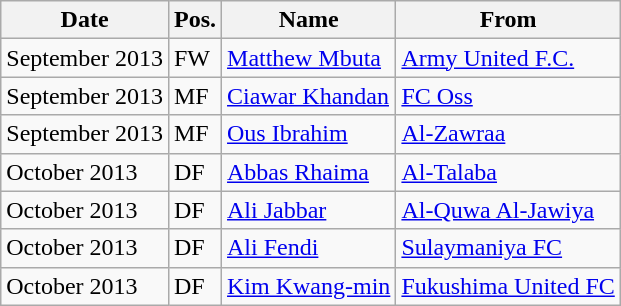<table class="wikitable">
<tr>
<th>Date</th>
<th>Pos.</th>
<th>Name</th>
<th>From</th>
</tr>
<tr>
<td>September 2013</td>
<td>FW</td>
<td> <a href='#'>Matthew Mbuta</a></td>
<td> <a href='#'>Army United F.C.</a></td>
</tr>
<tr>
<td>September 2013</td>
<td>MF</td>
<td> <a href='#'>Ciawar Khandan</a></td>
<td> <a href='#'>FC Oss</a></td>
</tr>
<tr>
<td>September 2013</td>
<td>MF</td>
<td> <a href='#'>Ous Ibrahim</a></td>
<td> <a href='#'>Al-Zawraa</a></td>
</tr>
<tr>
<td>October 2013</td>
<td>DF</td>
<td> <a href='#'>Abbas Rhaima</a></td>
<td> <a href='#'>Al-Talaba</a></td>
</tr>
<tr>
<td>October 2013</td>
<td>DF</td>
<td> <a href='#'>Ali Jabbar</a></td>
<td> <a href='#'>Al-Quwa Al-Jawiya</a></td>
</tr>
<tr>
<td>October 2013</td>
<td>DF</td>
<td> <a href='#'>Ali Fendi</a></td>
<td> <a href='#'>Sulaymaniya FC</a></td>
</tr>
<tr>
<td>October 2013</td>
<td>DF</td>
<td> <a href='#'>Kim Kwang-min</a></td>
<td> <a href='#'>Fukushima United FC</a></td>
</tr>
</table>
